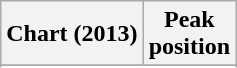<table class="wikitable sortable plainrowheaders">
<tr>
<th scope="col">Chart (2013)</th>
<th scope="col">Peak<br>position</th>
</tr>
<tr>
</tr>
<tr>
</tr>
<tr>
</tr>
<tr>
</tr>
<tr>
</tr>
<tr>
</tr>
</table>
